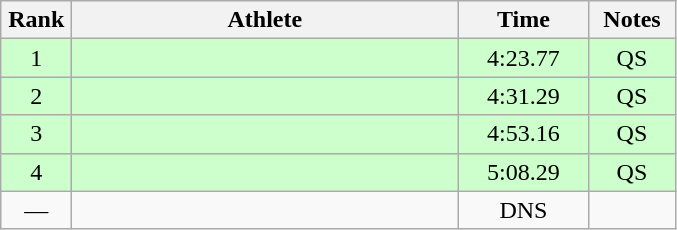<table class=wikitable style="text-align:center">
<tr>
<th width=40>Rank</th>
<th width=250>Athlete</th>
<th width=80>Time</th>
<th width=50>Notes</th>
</tr>
<tr bgcolor="ccffcc">
<td>1</td>
<td align=left></td>
<td>4:23.77</td>
<td>QS</td>
</tr>
<tr bgcolor="ccffcc">
<td>2</td>
<td align=left></td>
<td>4:31.29</td>
<td>QS</td>
</tr>
<tr bgcolor="ccffcc">
<td>3</td>
<td align=left></td>
<td>4:53.16</td>
<td>QS</td>
</tr>
<tr bgcolor="ccffcc">
<td>4</td>
<td align=left></td>
<td>5:08.29</td>
<td>QS</td>
</tr>
<tr>
<td>—</td>
<td align=left></td>
<td>DNS</td>
<td></td>
</tr>
</table>
